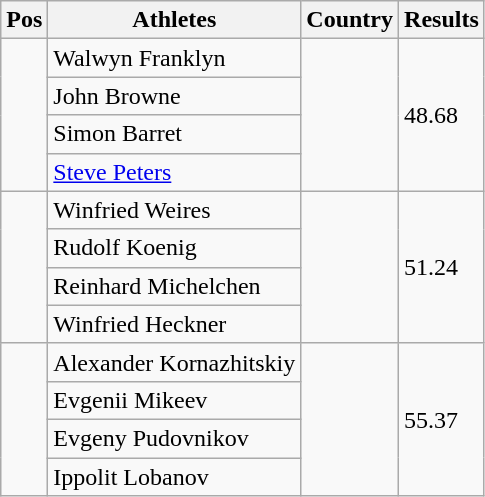<table class="wikitable">
<tr>
<th>Pos</th>
<th>Athletes</th>
<th>Country</th>
<th>Results</th>
</tr>
<tr>
<td rowspan="4"></td>
<td>Walwyn Franklyn</td>
<td rowspan="4"></td>
<td rowspan="4">48.68</td>
</tr>
<tr>
<td>John Browne</td>
</tr>
<tr>
<td>Simon Barret</td>
</tr>
<tr>
<td><a href='#'>Steve Peters</a></td>
</tr>
<tr>
<td rowspan="4"></td>
<td>Winfried Weires</td>
<td rowspan="4"></td>
<td rowspan="4">51.24</td>
</tr>
<tr>
<td>Rudolf Koenig</td>
</tr>
<tr>
<td>Reinhard Michelchen</td>
</tr>
<tr>
<td>Winfried Heckner</td>
</tr>
<tr>
<td rowspan="4"></td>
<td>Alexander Kornazhitskiy</td>
<td rowspan="4"></td>
<td rowspan="4">55.37</td>
</tr>
<tr>
<td>Evgenii Mikeev</td>
</tr>
<tr>
<td>Evgeny Pudovnikov</td>
</tr>
<tr>
<td>Ippolit Lobanov</td>
</tr>
</table>
